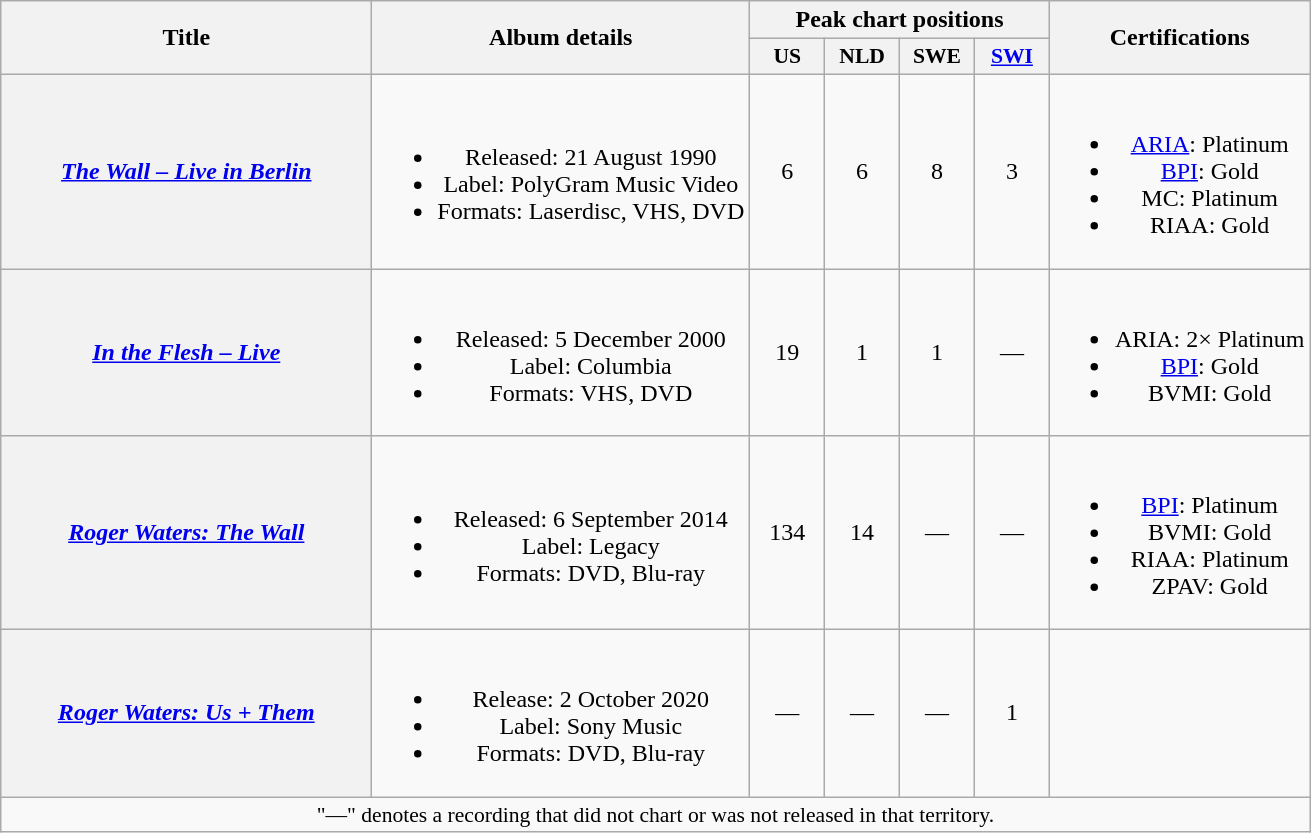<table class="wikitable plainrowheaders" style="text-align:center;">
<tr>
<th scope="col" rowspan="2" style="width:15em;">Title</th>
<th scope="col" rowspan="2">Album details</th>
<th scope="col" colspan="4">Peak chart positions</th>
<th scope="col" rowspan="2">Certifications</th>
</tr>
<tr>
<th scope="col" style="width:3em;font-size:90%;">US<br></th>
<th scope="col" style="width:3em;font-size:90%;">NLD<br></th>
<th scope="col" style="width:3em;font-size:90%;">SWE<br></th>
<th scope="col" style="width:3em;font-size:90%;"><a href='#'>SWI</a><br></th>
</tr>
<tr>
<th scope="row"><em><a href='#'>The Wall – Live in Berlin</a></em></th>
<td><br><ul><li>Released: 21 August 1990</li><li>Label: PolyGram Music Video</li><li>Formats: Laserdisc, VHS, DVD</li></ul></td>
<td>6</td>
<td>6</td>
<td>8</td>
<td>3</td>
<td><br><ul><li><a href='#'>ARIA</a>: Platinum</li><li><a href='#'>BPI</a>: Gold</li><li>MC: Platinum</li><li>RIAA: Gold</li></ul></td>
</tr>
<tr>
<th scope="row"><em><a href='#'>In the Flesh – Live</a></em></th>
<td><br><ul><li>Released: 5 December 2000</li><li>Label: Columbia</li><li>Formats: VHS, DVD</li></ul></td>
<td>19</td>
<td>1</td>
<td>1</td>
<td>—</td>
<td><br><ul><li>ARIA: 2× Platinum</li><li><a href='#'>BPI</a>: Gold</li><li>BVMI: Gold</li></ul></td>
</tr>
<tr>
<th scope="row"><em><a href='#'>Roger Waters: The Wall</a></em></th>
<td><br><ul><li>Released: 6 September 2014</li><li>Label: Legacy</li><li>Formats: DVD, Blu-ray</li></ul></td>
<td>134</td>
<td>14</td>
<td>—</td>
<td>—</td>
<td><br><ul><li><a href='#'>BPI</a>: Platinum</li><li>BVMI: Gold</li><li>RIAA: Platinum</li><li>ZPAV: Gold</li></ul></td>
</tr>
<tr>
<th scope="row"><em><a href='#'>Roger Waters: Us + Them</a></em></th>
<td><br><ul><li>Release: 2 October 2020</li><li>Label: Sony Music</li><li>Formats: DVD, Blu-ray</li></ul></td>
<td>—</td>
<td>—</td>
<td>—</td>
<td>1</td>
<td></td>
</tr>
<tr>
<td colspan="10" style="font-size:90%">"—" denotes a recording that did not chart or was not released in that territory.</td>
</tr>
</table>
